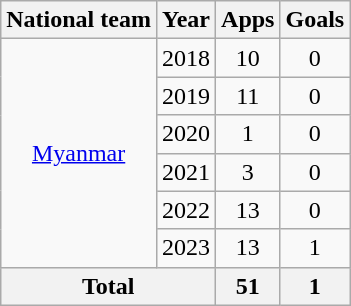<table class="wikitable" style="text-align:center">
<tr>
<th>National team</th>
<th>Year</th>
<th>Apps</th>
<th>Goals</th>
</tr>
<tr>
<td rowspan=6><a href='#'>Myanmar</a></td>
<td>2018</td>
<td>10</td>
<td>0</td>
</tr>
<tr>
<td>2019</td>
<td>11</td>
<td>0</td>
</tr>
<tr>
<td>2020</td>
<td>1</td>
<td>0</td>
</tr>
<tr>
<td>2021</td>
<td>3</td>
<td>0</td>
</tr>
<tr>
<td>2022</td>
<td>13</td>
<td>0</td>
</tr>
<tr>
<td>2023</td>
<td>13</td>
<td>1</td>
</tr>
<tr>
<th colspan=2>Total</th>
<th>51</th>
<th>1</th>
</tr>
</table>
